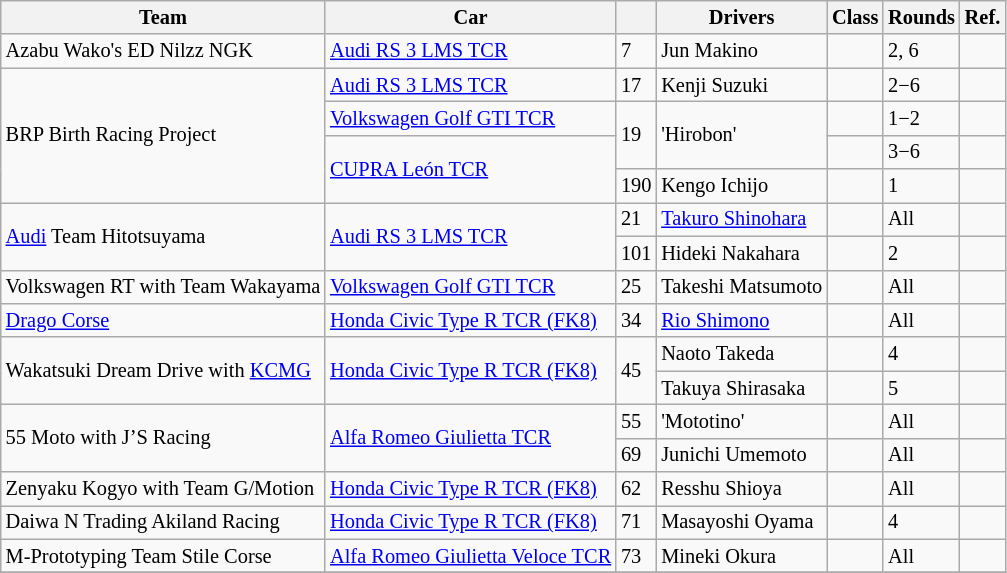<table class="wikitable" style="font-size: 85%;">
<tr>
<th>Team</th>
<th>Car</th>
<th></th>
<th>Drivers</th>
<th>Class</th>
<th>Rounds</th>
<th>Ref.</th>
</tr>
<tr>
<td>Azabu Wako's ED Nilzz NGK</td>
<td><a href='#'>Audi RS 3 LMS TCR</a></td>
<td>7</td>
<td>Jun Makino</td>
<td></td>
<td>2, 6</td>
<td></td>
</tr>
<tr>
<td rowspan="4">BRP Birth Racing Project</td>
<td><a href='#'>Audi RS 3 LMS TCR</a></td>
<td>17</td>
<td>Kenji Suzuki</td>
<td></td>
<td>2−6</td>
<td></td>
</tr>
<tr>
<td><a href='#'>Volkswagen Golf GTI TCR</a></td>
<td rowspan="2">19</td>
<td rowspan="2">'Hirobon'</td>
<td></td>
<td>1−2</td>
<td></td>
</tr>
<tr>
<td rowspan="2"><a href='#'>CUPRA León TCR</a></td>
<td></td>
<td>3−6</td>
<td></td>
</tr>
<tr>
<td>190</td>
<td>Kengo Ichijo</td>
<td align="center"></td>
<td>1</td>
<td></td>
</tr>
<tr>
<td rowspan="2"><a href='#'>Audi</a> Team Hitotsuyama</td>
<td rowspan="2"><a href='#'>Audi RS 3 LMS TCR</a></td>
<td>21</td>
<td><a href='#'>Takuro Shinohara</a></td>
<td align="center"></td>
<td>All</td>
<td></td>
</tr>
<tr>
<td>101</td>
<td>Hideki Nakahara</td>
<td align="center"></td>
<td>2</td>
<td></td>
</tr>
<tr>
<td>Volkswagen RT with Team Wakayama</td>
<td><a href='#'>Volkswagen Golf GTI TCR</a></td>
<td>25</td>
<td>Takeshi Matsumoto</td>
<td></td>
<td>All</td>
<td></td>
</tr>
<tr>
<td><a href='#'>Drago Corse</a></td>
<td><a href='#'>Honda Civic Type R TCR (FK8)</a></td>
<td>34</td>
<td><a href='#'>Rio Shimono</a></td>
<td></td>
<td>All</td>
<td></td>
</tr>
<tr>
<td rowspan="2">Wakatsuki Dream Drive with <a href='#'>KCMG</a></td>
<td rowspan="2"><a href='#'>Honda Civic Type R TCR (FK8)</a></td>
<td rowspan="2">45</td>
<td>Naoto Takeda</td>
<td></td>
<td>4</td>
<td></td>
</tr>
<tr>
<td>Takuya Shirasaka</td>
<td></td>
<td>5</td>
<td></td>
</tr>
<tr>
<td rowspan="2">55 Moto with J’S Racing</td>
<td rowspan="2"><a href='#'>Alfa Romeo Giulietta TCR</a></td>
<td>55</td>
<td>'Mototino'</td>
<td></td>
<td>All</td>
<td></td>
</tr>
<tr>
<td>69</td>
<td>Junichi Umemoto</td>
<td></td>
<td>All</td>
<td></td>
</tr>
<tr>
<td>Zenyaku Kogyo with Team G/Motion</td>
<td><a href='#'>Honda Civic Type R TCR (FK8)</a></td>
<td>62</td>
<td>Resshu Shioya</td>
<td></td>
<td>All</td>
<td></td>
</tr>
<tr>
<td>Daiwa N Trading Akiland Racing</td>
<td><a href='#'>Honda Civic Type R TCR (FK8)</a></td>
<td>71</td>
<td>Masayoshi Oyama</td>
<td></td>
<td>4</td>
<td></td>
</tr>
<tr>
<td>M-Prototyping Team Stile Corse</td>
<td><a href='#'>Alfa Romeo Giulietta Veloce TCR</a></td>
<td>73</td>
<td>Mineki Okura</td>
<td></td>
<td>All</td>
<td></td>
</tr>
<tr>
</tr>
</table>
